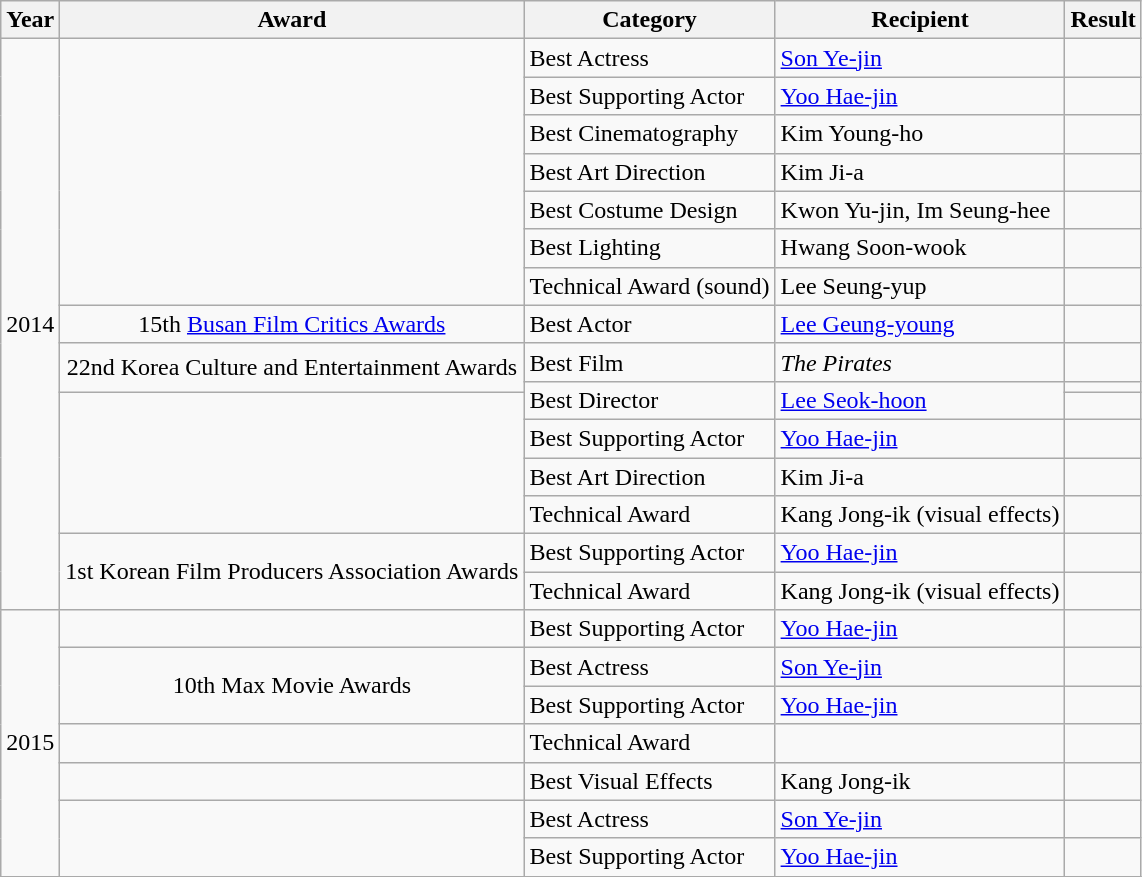<table class="wikitable sortable">
<tr>
<th>Year</th>
<th>Award</th>
<th>Category</th>
<th>Recipient</th>
<th>Result</th>
</tr>
<tr>
<td rowspan=16>2014</td>
<td rowspan=7></td>
<td>Best Actress</td>
<td><a href='#'>Son Ye-jin</a></td>
<td></td>
</tr>
<tr>
<td>Best Supporting Actor</td>
<td><a href='#'>Yoo Hae-jin</a></td>
<td></td>
</tr>
<tr>
<td>Best Cinematography</td>
<td>Kim Young-ho</td>
<td></td>
</tr>
<tr>
<td>Best Art Direction</td>
<td>Kim Ji-a</td>
<td></td>
</tr>
<tr>
<td>Best Costume Design</td>
<td>Kwon Yu-jin, Im Seung-hee</td>
<td></td>
</tr>
<tr>
<td>Best Lighting</td>
<td>Hwang Soon-wook</td>
<td></td>
</tr>
<tr>
<td>Technical Award (sound)</td>
<td>Lee Seung-yup</td>
<td></td>
</tr>
<tr>
<td rowspan=1 style="text-align:center;">15th <a href='#'>Busan Film Critics Awards</a></td>
<td>Best Actor</td>
<td><a href='#'>Lee Geung-young</a></td>
<td></td>
</tr>
<tr>
<td rowspan=2 style="text-align:center;">22nd Korea Culture and Entertainment Awards</td>
<td>Best Film</td>
<td><em>The Pirates</em></td>
<td></td>
</tr>
<tr>
<td rowspan=2>Best Director</td>
<td rowspan=2><a href='#'>Lee Seok-hoon</a></td>
<td></td>
</tr>
<tr>
<td rowspan=4></td>
<td></td>
</tr>
<tr>
<td>Best Supporting Actor</td>
<td><a href='#'>Yoo Hae-jin</a></td>
<td></td>
</tr>
<tr>
<td>Best Art Direction</td>
<td>Kim Ji-a</td>
<td></td>
</tr>
<tr>
<td>Technical Award</td>
<td>Kang Jong-ik (visual effects)</td>
<td></td>
</tr>
<tr>
<td rowspan=2 style="text-align:center;">1st Korean Film Producers Association Awards</td>
<td>Best Supporting Actor</td>
<td><a href='#'>Yoo Hae-jin</a></td>
<td></td>
</tr>
<tr>
<td>Technical Award</td>
<td>Kang Jong-ik (visual effects)</td>
<td></td>
</tr>
<tr>
<td rowspan=7>2015</td>
<td></td>
<td>Best Supporting Actor</td>
<td><a href='#'>Yoo Hae-jin</a></td>
<td></td>
</tr>
<tr>
<td rowspan=2 style="text-align:center;">10th Max Movie Awards</td>
<td>Best Actress</td>
<td><a href='#'>Son Ye-jin</a></td>
<td></td>
</tr>
<tr>
<td>Best Supporting Actor</td>
<td><a href='#'>Yoo Hae-jin</a></td>
<td></td>
</tr>
<tr>
<td></td>
<td>Technical Award</td>
<td></td>
<td></td>
</tr>
<tr>
<td></td>
<td>Best Visual Effects</td>
<td>Kang Jong-ik</td>
<td></td>
</tr>
<tr>
<td rowspan=2></td>
<td>Best Actress</td>
<td><a href='#'>Son Ye-jin</a></td>
<td></td>
</tr>
<tr>
<td>Best Supporting Actor</td>
<td><a href='#'>Yoo Hae-jin</a></td>
<td></td>
</tr>
<tr>
</tr>
</table>
